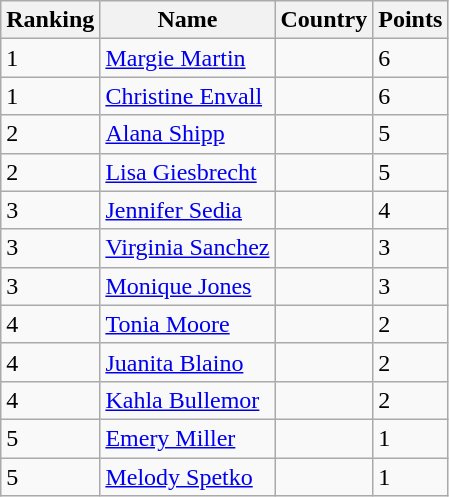<table class="wikitable">
<tr>
<th>Ranking</th>
<th>Name</th>
<th>Country</th>
<th>Points</th>
</tr>
<tr>
<td>1</td>
<td><a href='#'>Margie Martin</a></td>
<td></td>
<td>6</td>
</tr>
<tr>
<td>1</td>
<td><a href='#'>Christine Envall</a></td>
<td></td>
<td>6</td>
</tr>
<tr>
<td>2</td>
<td><a href='#'>Alana Shipp</a></td>
<td></td>
<td>5</td>
</tr>
<tr>
<td>2</td>
<td><a href='#'>Lisa Giesbrecht</a></td>
<td></td>
<td>5</td>
</tr>
<tr>
<td>3</td>
<td><a href='#'>Jennifer Sedia</a></td>
<td></td>
<td>4</td>
</tr>
<tr>
<td>3</td>
<td><a href='#'>Virginia Sanchez</a></td>
<td></td>
<td>3</td>
</tr>
<tr>
<td>3</td>
<td><a href='#'>Monique Jones</a></td>
<td></td>
<td>3</td>
</tr>
<tr>
<td>4</td>
<td><a href='#'>Tonia Moore</a></td>
<td></td>
<td>2</td>
</tr>
<tr>
<td>4</td>
<td><a href='#'>Juanita Blaino</a></td>
<td></td>
<td>2</td>
</tr>
<tr>
<td>4</td>
<td><a href='#'>Kahla Bullemor</a></td>
<td></td>
<td>2</td>
</tr>
<tr>
<td>5</td>
<td><a href='#'>Emery Miller</a></td>
<td></td>
<td>1</td>
</tr>
<tr>
<td>5</td>
<td><a href='#'>Melody Spetko</a></td>
<td></td>
<td>1</td>
</tr>
</table>
